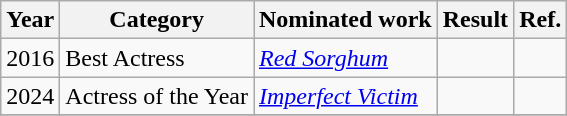<table class="wikitable">
<tr>
<th>Year</th>
<th>Category</th>
<th>Nominated work</th>
<th>Result</th>
<th>Ref.</th>
</tr>
<tr>
<td>2016</td>
<td>Best Actress</td>
<td><em><a href='#'>Red Sorghum</a></em></td>
<td></td>
<td></td>
</tr>
<tr>
<td>2024</td>
<td>Actress of the Year</td>
<td><em><a href='#'>Imperfect Victim</a></em></td>
<td></td>
<td></td>
</tr>
<tr>
</tr>
</table>
